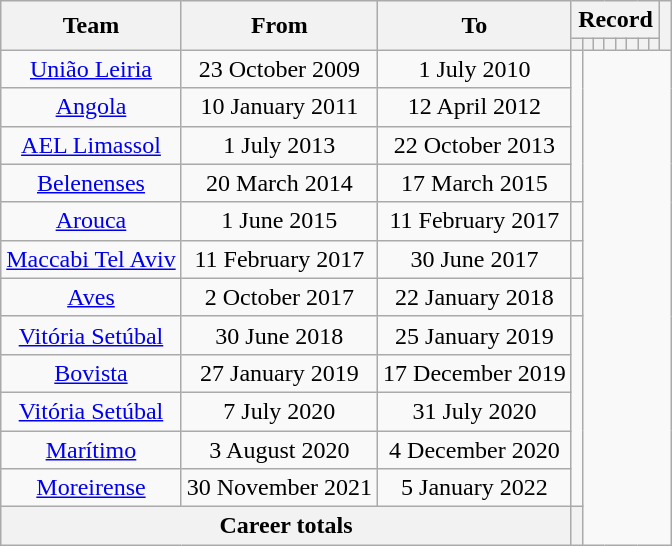<table class="wikitable" style="text-align: center">
<tr>
<th rowspan="2">Team</th>
<th rowspan="2">From</th>
<th rowspan="2">To</th>
<th colspan="8">Record</th>
<th rowspan="2"></th>
</tr>
<tr>
<th></th>
<th></th>
<th></th>
<th></th>
<th></th>
<th></th>
<th></th>
<th></th>
</tr>
<tr>
<td><a href='#'>União Leiria</a></td>
<td>23 October 2009</td>
<td>1 July 2010<br></td>
<td rowspan="4"></td>
</tr>
<tr>
<td><a href='#'>Angola</a></td>
<td>10 January 2011</td>
<td>12 April 2012<br></td>
</tr>
<tr>
<td><a href='#'>AEL Limassol</a></td>
<td>1 July 2013</td>
<td>22 October 2013<br></td>
</tr>
<tr>
<td><a href='#'>Belenenses</a></td>
<td>20 March 2014</td>
<td>17 March 2015<br></td>
</tr>
<tr>
<td><a href='#'>Arouca</a></td>
<td>1 June 2015</td>
<td>11 February 2017<br></td>
<td></td>
</tr>
<tr>
<td><a href='#'>Maccabi Tel Aviv</a></td>
<td>11 February 2017</td>
<td>30 June 2017<br></td>
<td></td>
</tr>
<tr>
<td><a href='#'>Aves</a></td>
<td>2 October 2017</td>
<td>22 January 2018<br></td>
<td></td>
</tr>
<tr>
<td><a href='#'>Vitória Setúbal</a></td>
<td>30 June 2018</td>
<td>25 January 2019<br></td>
<td rowspan="5"></td>
</tr>
<tr>
<td><a href='#'>Bovista</a></td>
<td>27 January 2019</td>
<td>17 December 2019<br></td>
</tr>
<tr>
<td><a href='#'>Vitória Setúbal</a></td>
<td>7 July 2020</td>
<td>31 July 2020<br></td>
</tr>
<tr>
<td><a href='#'>Marítimo</a></td>
<td>3 August 2020</td>
<td>4 December 2020<br></td>
</tr>
<tr>
<td><a href='#'>Moreirense</a></td>
<td>30 November 2021</td>
<td>5 January 2022<br></td>
</tr>
<tr>
<th colspan=3>Career totals<br></th>
<th></th>
</tr>
</table>
